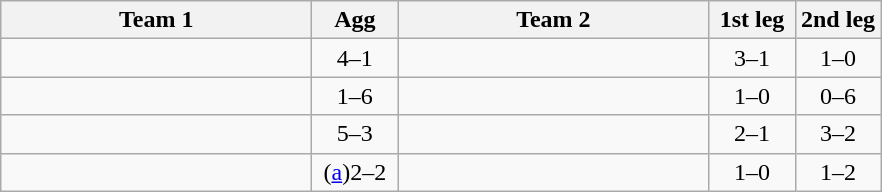<table class="wikitable" style="text-align:center">
<tr>
<th width=200>Team 1</th>
<th width=50>Agg</th>
<th width=200>Team 2</th>
<th width=50>1st leg</th>
<th width=50>2nd leg</th>
</tr>
<tr>
<td align=right><strong></strong></td>
<td>4–1</td>
<td align=left></td>
<td>3–1</td>
<td>1–0</td>
</tr>
<tr>
<td align=right></td>
<td>1–6</td>
<td align=left><strong></strong></td>
<td>1–0</td>
<td>0–6</td>
</tr>
<tr>
<td align=right><strong></strong></td>
<td>5–3</td>
<td align=left></td>
<td>2–1</td>
<td>3–2</td>
</tr>
<tr>
<td align=right><strong></strong></td>
<td>(<a href='#'>a</a>)2–2</td>
<td align=left></td>
<td>1–0</td>
<td>1–2</td>
</tr>
</table>
